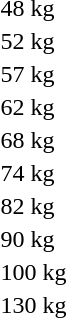<table>
<tr>
<td>48 kg</td>
<td></td>
<td></td>
<td></td>
</tr>
<tr>
<td>52 kg</td>
<td></td>
<td></td>
<td></td>
</tr>
<tr>
<td>57 kg</td>
<td></td>
<td></td>
<td></td>
</tr>
<tr>
<td>62 kg</td>
<td></td>
<td></td>
<td></td>
</tr>
<tr>
<td>68 kg</td>
<td></td>
<td></td>
<td></td>
</tr>
<tr>
<td>74 kg</td>
<td></td>
<td></td>
<td></td>
</tr>
<tr>
<td>82 kg</td>
<td></td>
<td></td>
<td></td>
</tr>
<tr>
<td>90 kg</td>
<td></td>
<td></td>
<td></td>
</tr>
<tr>
<td>100 kg</td>
<td></td>
<td></td>
<td></td>
</tr>
<tr>
<td>130 kg</td>
<td></td>
<td></td>
<td></td>
</tr>
</table>
